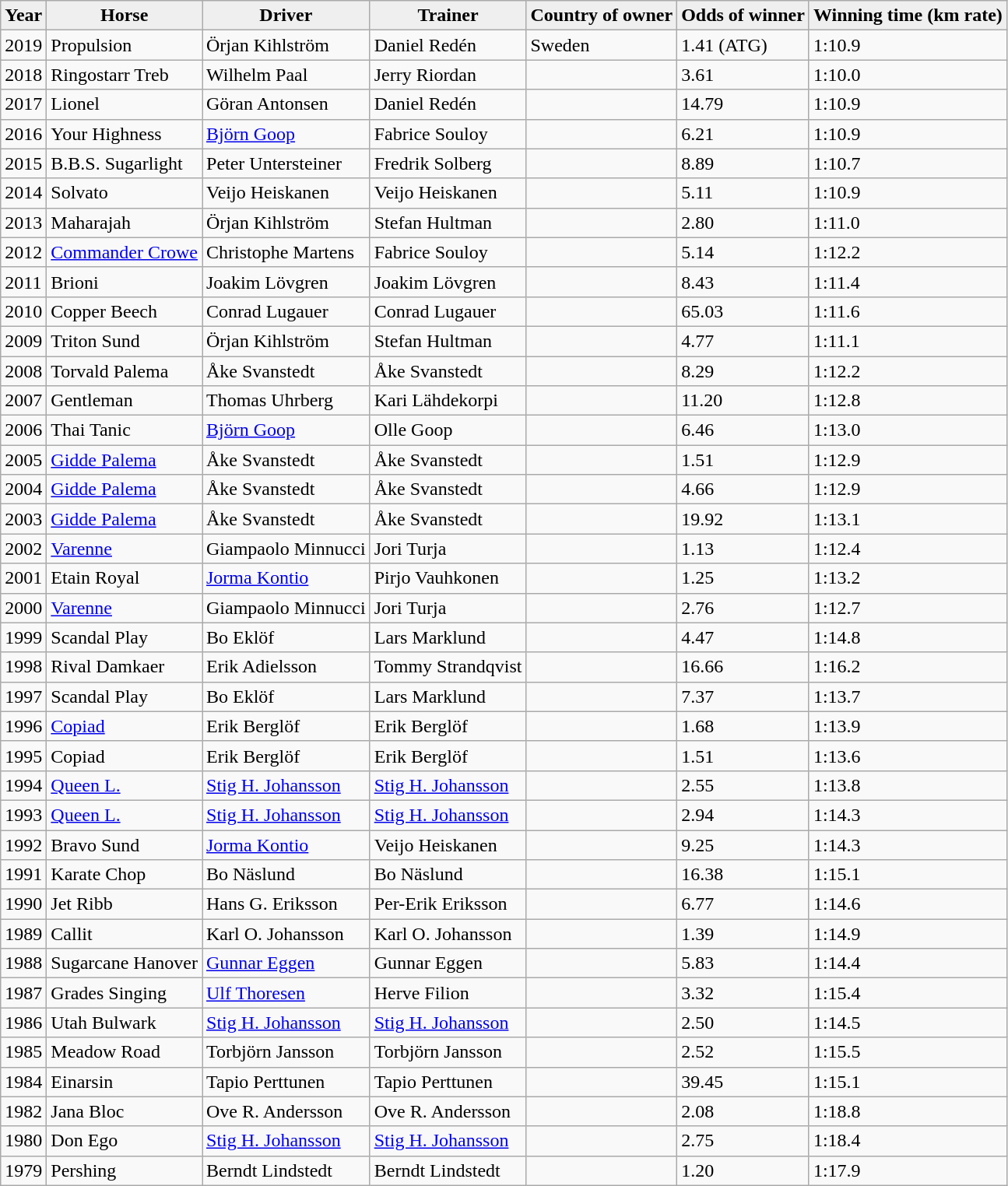<table class="wikitable">
<tr ---- align="center">
<th align="left" style="background:#efefef;">Year</th>
<th align="left" style="background:#efefef;">Horse</th>
<th align="left" style="background:#efefef;">Driver</th>
<th align="left" style="background:#efefef;">Trainer</th>
<th align="left" style="background:#efefef;">Country of owner</th>
<th align="left" style="background:#efefef;">Odds of winner</th>
<th align="left" style="background:#efefef;">Winning time (km rate)</th>
</tr>
<tr>
<td>2019</td>
<td>Propulsion</td>
<td>Örjan Kihlström</td>
<td>Daniel Redén</td>
<td>Sweden</td>
<td>1.41 (ATG)</td>
<td>1:10.9</td>
</tr>
<tr ---->
<td>2018</td>
<td>Ringostarr Treb</td>
<td>Wilhelm Paal</td>
<td>Jerry Riordan</td>
<td></td>
<td>3.61</td>
<td>1:10.0</td>
</tr>
<tr ---->
<td>2017</td>
<td>Lionel</td>
<td>Göran Antonsen</td>
<td>Daniel Redén</td>
<td></td>
<td>14.79</td>
<td>1:10.9</td>
</tr>
<tr ---->
<td>2016</td>
<td>Your Highness</td>
<td><a href='#'>Björn Goop</a></td>
<td>Fabrice Souloy</td>
<td></td>
<td>6.21</td>
<td>1:10.9</td>
</tr>
<tr ---->
<td>2015</td>
<td>B.B.S. Sugarlight</td>
<td>Peter Untersteiner</td>
<td>Fredrik Solberg</td>
<td></td>
<td>8.89</td>
<td>1:10.7</td>
</tr>
<tr ---->
<td>2014</td>
<td>Solvato</td>
<td>Veijo Heiskanen</td>
<td>Veijo Heiskanen</td>
<td></td>
<td>5.11</td>
<td>1:10.9</td>
</tr>
<tr ---->
<td>2013</td>
<td>Maharajah</td>
<td>Örjan Kihlström</td>
<td>Stefan Hultman</td>
<td></td>
<td>2.80</td>
<td>1:11.0</td>
</tr>
<tr ---->
<td>2012</td>
<td><a href='#'>Commander Crowe</a></td>
<td>Christophe Martens</td>
<td>Fabrice Souloy</td>
<td></td>
<td>5.14</td>
<td>1:12.2</td>
</tr>
<tr ---->
<td>2011</td>
<td>Brioni</td>
<td>Joakim Lövgren</td>
<td>Joakim Lövgren</td>
<td></td>
<td>8.43</td>
<td>1:11.4</td>
</tr>
<tr ---->
<td>2010</td>
<td>Copper Beech</td>
<td>Conrad Lugauer</td>
<td>Conrad Lugauer</td>
<td></td>
<td>65.03</td>
<td>1:11.6</td>
</tr>
<tr ---->
<td>2009</td>
<td>Triton Sund</td>
<td>Örjan Kihlström</td>
<td>Stefan Hultman</td>
<td></td>
<td>4.77</td>
<td>1:11.1</td>
</tr>
<tr ---->
<td>2008</td>
<td>Torvald Palema</td>
<td>Åke Svanstedt</td>
<td>Åke Svanstedt</td>
<td></td>
<td>8.29</td>
<td>1:12.2</td>
</tr>
<tr ---->
<td>2007</td>
<td>Gentleman</td>
<td>Thomas Uhrberg</td>
<td>Kari Lähdekorpi</td>
<td></td>
<td>11.20</td>
<td>1:12.8</td>
</tr>
<tr ---->
<td>2006</td>
<td>Thai Tanic</td>
<td><a href='#'>Björn Goop</a></td>
<td>Olle Goop</td>
<td></td>
<td>6.46</td>
<td>1:13.0</td>
</tr>
<tr ---->
<td>2005</td>
<td><a href='#'>Gidde Palema</a></td>
<td>Åke Svanstedt</td>
<td>Åke Svanstedt</td>
<td></td>
<td>1.51</td>
<td>1:12.9</td>
</tr>
<tr ---->
<td>2004</td>
<td><a href='#'>Gidde Palema</a></td>
<td>Åke Svanstedt</td>
<td>Åke Svanstedt</td>
<td></td>
<td>4.66</td>
<td>1:12.9</td>
</tr>
<tr ---->
<td>2003</td>
<td><a href='#'>Gidde Palema</a></td>
<td>Åke Svanstedt</td>
<td>Åke Svanstedt</td>
<td></td>
<td>19.92</td>
<td>1:13.1</td>
</tr>
<tr ---->
<td>2002</td>
<td><a href='#'>Varenne</a></td>
<td>Giampaolo Minnucci</td>
<td>Jori Turja</td>
<td></td>
<td>1.13</td>
<td>1:12.4</td>
</tr>
<tr ---->
<td>2001</td>
<td>Etain Royal</td>
<td><a href='#'>Jorma Kontio</a></td>
<td>Pirjo Vauhkonen</td>
<td></td>
<td>1.25</td>
<td>1:13.2</td>
</tr>
<tr ---->
<td>2000</td>
<td><a href='#'>Varenne</a></td>
<td>Giampaolo Minnucci</td>
<td>Jori Turja</td>
<td></td>
<td>2.76</td>
<td>1:12.7</td>
</tr>
<tr ---->
<td>1999</td>
<td>Scandal Play</td>
<td>Bo Eklöf</td>
<td>Lars Marklund</td>
<td></td>
<td>4.47</td>
<td>1:14.8</td>
</tr>
<tr ---->
<td>1998</td>
<td>Rival Damkaer</td>
<td>Erik Adielsson</td>
<td>Tommy Strandqvist</td>
<td></td>
<td>16.66</td>
<td>1:16.2</td>
</tr>
<tr ---->
<td>1997</td>
<td>Scandal Play</td>
<td>Bo Eklöf</td>
<td>Lars Marklund</td>
<td></td>
<td>7.37</td>
<td>1:13.7</td>
</tr>
<tr ---->
<td>1996</td>
<td><a href='#'>Copiad</a></td>
<td>Erik Berglöf</td>
<td>Erik Berglöf</td>
<td></td>
<td>1.68</td>
<td>1:13.9</td>
</tr>
<tr ---->
<td>1995</td>
<td>Copiad</td>
<td>Erik Berglöf</td>
<td>Erik Berglöf</td>
<td></td>
<td>1.51</td>
<td>1:13.6</td>
</tr>
<tr ---->
<td>1994</td>
<td><a href='#'>Queen L.</a></td>
<td><a href='#'>Stig H. Johansson</a></td>
<td><a href='#'>Stig H. Johansson</a></td>
<td></td>
<td>2.55</td>
<td>1:13.8</td>
</tr>
<tr ---->
<td>1993</td>
<td><a href='#'>Queen L.</a></td>
<td><a href='#'>Stig H. Johansson</a></td>
<td><a href='#'>Stig H. Johansson</a></td>
<td></td>
<td>2.94</td>
<td>1:14.3</td>
</tr>
<tr ---->
<td>1992</td>
<td>Bravo Sund</td>
<td><a href='#'>Jorma Kontio</a></td>
<td>Veijo Heiskanen</td>
<td></td>
<td>9.25</td>
<td>1:14.3</td>
</tr>
<tr ---->
<td>1991</td>
<td>Karate Chop</td>
<td>Bo Näslund</td>
<td>Bo Näslund</td>
<td></td>
<td>16.38</td>
<td>1:15.1</td>
</tr>
<tr ---->
<td>1990</td>
<td>Jet Ribb</td>
<td>Hans G. Eriksson</td>
<td>Per-Erik Eriksson</td>
<td></td>
<td>6.77</td>
<td>1:14.6</td>
</tr>
<tr ---->
<td>1989</td>
<td>Callit</td>
<td>Karl O. Johansson</td>
<td>Karl O. Johansson</td>
<td></td>
<td>1.39</td>
<td>1:14.9</td>
</tr>
<tr ---->
<td>1988</td>
<td>Sugarcane Hanover</td>
<td><a href='#'>Gunnar Eggen</a></td>
<td>Gunnar Eggen</td>
<td></td>
<td>5.83</td>
<td>1:14.4</td>
</tr>
<tr ---->
<td>1987</td>
<td>Grades Singing</td>
<td><a href='#'>Ulf Thoresen</a></td>
<td>Herve Filion</td>
<td></td>
<td>3.32</td>
<td>1:15.4</td>
</tr>
<tr ---->
<td>1986</td>
<td>Utah Bulwark</td>
<td><a href='#'>Stig H. Johansson</a></td>
<td><a href='#'>Stig H. Johansson</a></td>
<td></td>
<td>2.50</td>
<td>1:14.5</td>
</tr>
<tr ---->
<td>1985</td>
<td>Meadow Road</td>
<td>Torbjörn Jansson</td>
<td>Torbjörn Jansson</td>
<td></td>
<td>2.52</td>
<td>1:15.5</td>
</tr>
<tr ---->
<td>1984</td>
<td>Einarsin</td>
<td>Tapio Perttunen</td>
<td>Tapio Perttunen</td>
<td></td>
<td>39.45</td>
<td>1:15.1</td>
</tr>
<tr ---->
<td>1982</td>
<td>Jana Bloc</td>
<td>Ove R. Andersson</td>
<td>Ove R. Andersson</td>
<td></td>
<td>2.08</td>
<td>1:18.8</td>
</tr>
<tr ---->
<td>1980</td>
<td>Don Ego</td>
<td><a href='#'>Stig H. Johansson</a></td>
<td><a href='#'>Stig H. Johansson</a></td>
<td></td>
<td>2.75</td>
<td>1:18.4</td>
</tr>
<tr ---->
<td>1979</td>
<td>Pershing</td>
<td>Berndt Lindstedt</td>
<td>Berndt Lindstedt</td>
<td></td>
<td>1.20</td>
<td>1:17.9</td>
</tr>
</table>
